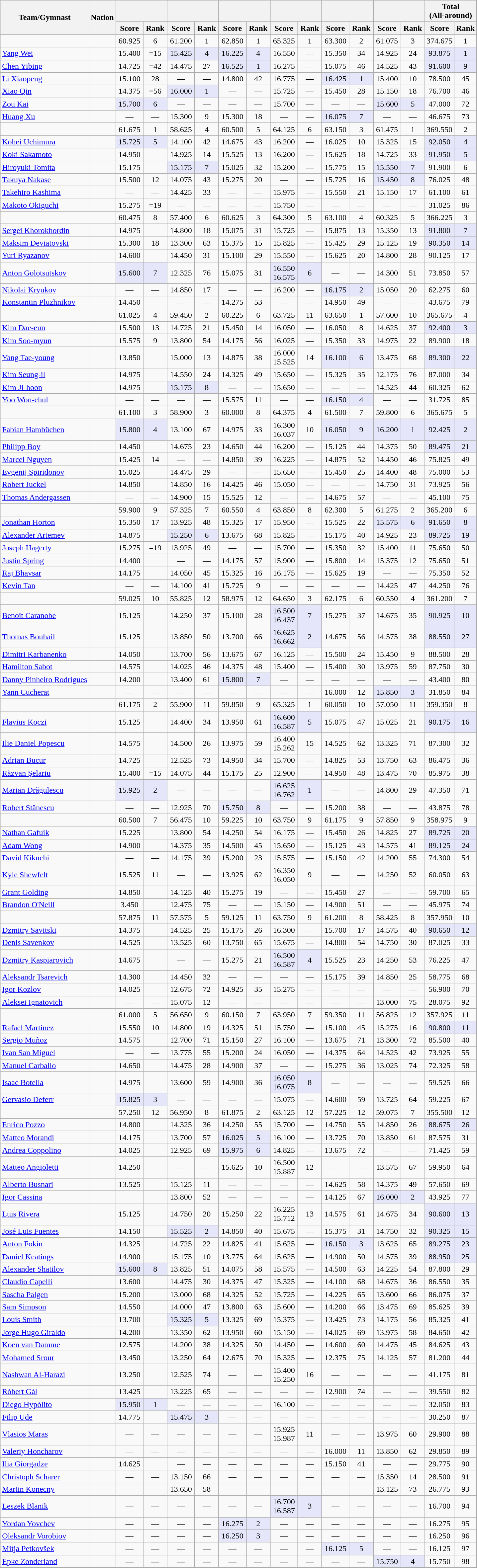<table class="wikitable sortable" style="text-align:center">
<tr>
<th rowspan=2>Team/Gymnast</th>
<th rowspan=2>Nation</th>
<th style="width:6em" colspan=2></th>
<th style="width:6em" colspan=2></th>
<th style="width:6em" colspan=2></th>
<th style="width:6em" colspan=2></th>
<th style="width:6em" colspan=2></th>
<th style="width:6em" colspan=2></th>
<th style="width:6em" colspan=2>Total<br>(All-around)</th>
</tr>
<tr>
<th>Score</th>
<th>Rank</th>
<th>Score</th>
<th>Rank</th>
<th>Score</th>
<th>Rank</th>
<th>Score</th>
<th>Rank</th>
<th>Score</th>
<th>Rank</th>
<th>Score</th>
<th>Rank</th>
<th>Score</th>
<th>Rank<br></th>
</tr>
<tr>
<td colspan=2></td>
<td>60.925</td>
<td data-sort-value=106>6</td>
<td>61.200</td>
<td data-sort-value=101>1</td>
<td>62.850</td>
<td data-sort-value=101>1</td>
<td>65.325</td>
<td data-sort-value=101>1</td>
<td>63.300</td>
<td data-sort-value=102>2</td>
<td>61.075</td>
<td data-sort-value=103>3</td>
<td>374.675</td>
<td data-sort-value=101>1</td>
</tr>
<tr>
<td align=left><a href='#'>Yang Wei</a></td>
<td align=left></td>
<td>15.400</td>
<td>=15</td>
<td bgcolor="lavender">15.425</td>
<td bgcolor="lavender">4</td>
<td bgcolor="lavender">16.225</td>
<td bgcolor="lavender">4</td>
<td>16.550</td>
<td data-sort-value=200>—</td>
<td>15.350</td>
<td>34</td>
<td>14.925</td>
<td>24</td>
<td bgcolor="lavender">93.875</td>
<td bgcolor="lavender">1</td>
</tr>
<tr>
<td align=left><a href='#'>Chen Yibing</a></td>
<td align=left></td>
<td>14.725</td>
<td>=42</td>
<td>14.475</td>
<td>27</td>
<td bgcolor="lavender">16.525</td>
<td bgcolor="lavender">1</td>
<td>16.275</td>
<td data-sort-value=200>—</td>
<td>15.075</td>
<td>46</td>
<td>14.525</td>
<td>43</td>
<td bgcolor="lavender">91.600</td>
<td bgcolor="lavender">9</td>
</tr>
<tr>
<td align=left><a href='#'>Li Xiaopeng</a></td>
<td align=left></td>
<td>15.100</td>
<td>28</td>
<td data-sort-value=0.000>—</td>
<td data-sort-value=200>—</td>
<td>14.800</td>
<td>42</td>
<td>16.775</td>
<td data-sort-value=200>—</td>
<td bgcolor="lavender">16.425</td>
<td bgcolor="lavender">1</td>
<td>15.400</td>
<td>10</td>
<td>78.500</td>
<td>45</td>
</tr>
<tr>
<td align=left><a href='#'>Xiao Qin</a></td>
<td align=left></td>
<td>14.375</td>
<td>=56</td>
<td bgcolor="lavender">16.000</td>
<td bgcolor="lavender">1</td>
<td data-sort-value=0.000>—</td>
<td data-sort-value=200>—</td>
<td>15.725</td>
<td data-sort-value=200>—</td>
<td>15.450</td>
<td>28</td>
<td>15.150</td>
<td>18</td>
<td>76.700</td>
<td>46</td>
</tr>
<tr>
<td align=left><a href='#'>Zou Kai</a></td>
<td align=left></td>
<td bgcolor="lavender">15.700</td>
<td bgcolor="lavender">6</td>
<td data-sort-value=0.000>—</td>
<td data-sort-value=200>—</td>
<td data-sort-value=0.000>—</td>
<td data-sort-value=200>—</td>
<td>15.700</td>
<td data-sort-value=200>—</td>
<td data-sort-value=0.000>—</td>
<td data-sort-value=200>—</td>
<td bgcolor="lavender">15.600</td>
<td bgcolor="lavender">5</td>
<td>47.000</td>
<td>72</td>
</tr>
<tr>
<td align=left><a href='#'>Huang Xu</a></td>
<td align=left></td>
<td data-sort-value=0.000>—</td>
<td data-sort-value=200>—</td>
<td>15.300</td>
<td>9</td>
<td>15.300</td>
<td>18</td>
<td data-sort-value=0.000>—</td>
<td data-sort-value=200>—</td>
<td bgcolor="lavender">16.075</td>
<td bgcolor="lavender">7</td>
<td data-sort-value=0.000>—</td>
<td data-sort-value=200>—</td>
<td>46.675</td>
<td>73</td>
</tr>
<tr>
<td colspan=2></td>
<td>61.675</td>
<td data-sort-value=101>1</td>
<td>58.625</td>
<td data-sort-value=104>4</td>
<td>60.500</td>
<td data-sort-value=105>5</td>
<td>64.125</td>
<td data-sort-value=106>6</td>
<td>63.150</td>
<td data-sort-value=103>3</td>
<td>61.475</td>
<td data-sort-value=101>1</td>
<td>369.550</td>
<td data-sort-value=102>2</td>
</tr>
<tr>
<td align=left><a href='#'>Kōhei Uchimura</a></td>
<td align=left></td>
<td bgcolor="lavender">15.725</td>
<td bgcolor="lavender">5</td>
<td>14.100</td>
<td>42</td>
<td>14.675</td>
<td>43</td>
<td>16.200</td>
<td data-sort-value=200>—</td>
<td>16.025</td>
<td>10</td>
<td>15.325</td>
<td>15</td>
<td bgcolor="lavender">92.050</td>
<td bgcolor="lavender">4</td>
</tr>
<tr>
<td align=left><a href='#'>Koki Sakamoto</a></td>
<td align=left></td>
<td>14.950</td>
<td></td>
<td>14.925</td>
<td>14</td>
<td>15.525</td>
<td>13</td>
<td>16.200</td>
<td data-sort-value=200>—</td>
<td>15.625</td>
<td>18</td>
<td>14.725</td>
<td>33</td>
<td bgcolor="lavender">91.950</td>
<td bgcolor="lavender">5</td>
</tr>
<tr>
<td align=left><a href='#'>Hiroyuki Tomita</a></td>
<td align=left></td>
<td>15.175</td>
<td></td>
<td bgcolor="lavender">15.175</td>
<td bgcolor="lavender">7</td>
<td>15.025</td>
<td>32</td>
<td>15.200</td>
<td data-sort-value=200>—</td>
<td>15.775</td>
<td>15</td>
<td bgcolor="lavender">15.550</td>
<td bgcolor="lavender">7</td>
<td>91.900</td>
<td>6</td>
</tr>
<tr>
<td align=left><a href='#'>Takuya Nakase</a></td>
<td align=left></td>
<td>15.500</td>
<td>12</td>
<td>14.075</td>
<td>43</td>
<td>15.275</td>
<td>20</td>
<td data-sort-value=0.000>—</td>
<td data-sort-value=200>—</td>
<td>15.725</td>
<td>16</td>
<td bgcolor="lavender">15.450</td>
<td bgcolor="lavender">8</td>
<td>76.025</td>
<td>48</td>
</tr>
<tr>
<td align=left><a href='#'>Takehiro Kashima</a></td>
<td align=left></td>
<td data-sort-value=0.000>—</td>
<td data-sort-value=200>—</td>
<td>14.425</td>
<td>33</td>
<td data-sort-value=0.000>—</td>
<td data-sort-value=200>—</td>
<td>15.975</td>
<td data-sort-value=200>—</td>
<td>15.550</td>
<td>21</td>
<td>15.150</td>
<td>17</td>
<td>61.100</td>
<td>61</td>
</tr>
<tr>
<td align=left><a href='#'>Makoto Okiguchi</a></td>
<td align=left></td>
<td>15.275</td>
<td>=19</td>
<td data-sort-value=0.000>—</td>
<td data-sort-value=200>—</td>
<td data-sort-value=0.000>—</td>
<td data-sort-value=200>—</td>
<td>15.750</td>
<td data-sort-value=200>—</td>
<td data-sort-value=0.000>—</td>
<td data-sort-value=200>—</td>
<td data-sort-value=0.000>—</td>
<td data-sort-value=200>—</td>
<td>31.025</td>
<td>86</td>
</tr>
<tr>
<td colspan=2></td>
<td>60.475</td>
<td data-sort-value=108>8</td>
<td>57.400</td>
<td data-sort-value=106>6</td>
<td>60.625</td>
<td data-sort-value=103>3</td>
<td>64.300</td>
<td data-sort-value=105>5</td>
<td>63.100</td>
<td data-sort-value=104>4</td>
<td>60.325</td>
<td data-sort-value=105>5</td>
<td>366.225</td>
<td data-sort-value=103>3</td>
</tr>
<tr>
<td align=left><a href='#'>Sergei Khorokhordin</a></td>
<td align=left></td>
<td>14.975</td>
<td></td>
<td>14.800</td>
<td>18</td>
<td>15.075</td>
<td>31</td>
<td>15.725</td>
<td data-sort-value=200>—</td>
<td>15.875</td>
<td>13</td>
<td>15.350</td>
<td>13</td>
<td bgcolor="lavender">91.800</td>
<td bgcolor="lavender">7</td>
</tr>
<tr>
<td align=left><a href='#'>Maksim Deviatovski</a></td>
<td align=left></td>
<td>15.300</td>
<td>18</td>
<td>13.300</td>
<td>63</td>
<td>15.375</td>
<td>15</td>
<td>15.825</td>
<td data-sort-value=200>—</td>
<td>15.425</td>
<td>29</td>
<td>15.125</td>
<td>19</td>
<td bgcolor="lavender">90.350</td>
<td bgcolor="lavender">14</td>
</tr>
<tr>
<td align=left><a href='#'>Yuri Ryazanov</a></td>
<td align=left></td>
<td>14.600</td>
<td></td>
<td>14.450</td>
<td>31</td>
<td>15.100</td>
<td>29</td>
<td>15.550</td>
<td data-sort-value=200>—</td>
<td>15.625</td>
<td>20</td>
<td>14.800</td>
<td>28</td>
<td>90.125</td>
<td>17</td>
</tr>
<tr>
<td align=left><a href='#'>Anton Golotsutskov</a></td>
<td align=left></td>
<td bgcolor="lavender">15.600</td>
<td bgcolor="lavender">7</td>
<td>12.325</td>
<td>76</td>
<td>15.075</td>
<td>31</td>
<td bgcolor="lavender">16.550<br>16.575</td>
<td bgcolor="lavender">6</td>
<td data-sort-value=0.000>—</td>
<td data-sort-value=200>—</td>
<td>14.300</td>
<td>51</td>
<td>73.850</td>
<td>57</td>
</tr>
<tr>
<td align=left><a href='#'>Nikolai Kryukov</a></td>
<td align=left></td>
<td data-sort-value=0.000>—</td>
<td data-sort-value=200>—</td>
<td>14.850</td>
<td>17</td>
<td data-sort-value=0.000>—</td>
<td data-sort-value=200>—</td>
<td>16.200</td>
<td data-sort-value=200>—</td>
<td bgcolor="lavender">16.175</td>
<td bgcolor="lavender">2</td>
<td>15.050</td>
<td>20</td>
<td>62.275</td>
<td>60</td>
</tr>
<tr>
<td align=left><a href='#'>Konstantin Pluzhnikov</a></td>
<td align=left></td>
<td>14.450</td>
<td></td>
<td data-sort-value=0.000>—</td>
<td data-sort-value=200>—</td>
<td>14.275</td>
<td>53</td>
<td data-sort-value=0.000>—</td>
<td data-sort-value=200>—</td>
<td>14.950</td>
<td>49</td>
<td data-sort-value=0.000>—</td>
<td data-sort-value=200>—</td>
<td>43.675</td>
<td>79</td>
</tr>
<tr>
<td colspan=2></td>
<td>61.025</td>
<td data-sort-value=104>4</td>
<td>59.450</td>
<td data-sort-value=102>2</td>
<td>60.225</td>
<td data-sort-value=106>6</td>
<td>63.725</td>
<td data-sort-value=111>11</td>
<td>63.650</td>
<td data-sort-value=101>1</td>
<td>57.600</td>
<td data-sort-value=110>10</td>
<td>365.675</td>
<td data-sort-value=104>4</td>
</tr>
<tr>
<td align=left><a href='#'>Kim Dae-eun</a></td>
<td align=left></td>
<td>15.500</td>
<td>13</td>
<td>14.725</td>
<td>21</td>
<td>15.450</td>
<td>14</td>
<td>16.050</td>
<td data-sort-value=200>—</td>
<td>16.050</td>
<td>8</td>
<td>14.625</td>
<td>37</td>
<td bgcolor="lavender">92.400</td>
<td bgcolor="lavender">3</td>
</tr>
<tr>
<td align=left><a href='#'>Kim Soo-myun</a></td>
<td align=left></td>
<td>15.575</td>
<td>9</td>
<td>13.800</td>
<td>54</td>
<td>14.175</td>
<td>56</td>
<td>16.025</td>
<td data-sort-value=200>—</td>
<td>15.350</td>
<td>33</td>
<td>14.975</td>
<td>22</td>
<td>89.900</td>
<td>18</td>
</tr>
<tr>
<td align=left><a href='#'>Yang Tae-young</a></td>
<td align=left></td>
<td>13.850</td>
<td></td>
<td>15.000</td>
<td>13</td>
<td>14.875</td>
<td>38</td>
<td>16.000<br>15.525</td>
<td>14</td>
<td bgcolor="lavender">16.100</td>
<td bgcolor="lavender">6</td>
<td>13.475</td>
<td>68</td>
<td bgcolor="lavender">89.300</td>
<td bgcolor="lavender">22</td>
</tr>
<tr>
<td align=left><a href='#'>Kim Seung-il</a></td>
<td align=left></td>
<td>14.975</td>
<td></td>
<td>14.550</td>
<td>24</td>
<td>14.325</td>
<td>49</td>
<td>15.650</td>
<td data-sort-value=200>—</td>
<td>15.325</td>
<td>35</td>
<td>12.175</td>
<td>76</td>
<td>87.000</td>
<td>34</td>
</tr>
<tr>
<td align=left><a href='#'>Kim Ji-hoon</a></td>
<td align=left></td>
<td>14.975</td>
<td></td>
<td bgcolor="lavender">15.175</td>
<td bgcolor="lavender">8</td>
<td data-sort-value=0.000>—</td>
<td data-sort-value=200>—</td>
<td>15.650</td>
<td data-sort-value=200>—</td>
<td data-sort-value=0.000>—</td>
<td data-sort-value=200>—</td>
<td>14.525</td>
<td>44</td>
<td>60.325</td>
<td>62</td>
</tr>
<tr>
<td align=left><a href='#'>Yoo Won-chul</a></td>
<td align=left></td>
<td data-sort-value=0.000>—</td>
<td data-sort-value=200>—</td>
<td data-sort-value=0.000>—</td>
<td data-sort-value=200>—</td>
<td>15.575</td>
<td>11</td>
<td data-sort-value=0.000>—</td>
<td data-sort-value=200>—</td>
<td bgcolor="lavender">16.150</td>
<td bgcolor="lavender">4</td>
<td data-sort-value=0.000>—</td>
<td data-sort-value=200>—</td>
<td>31.725</td>
<td>85</td>
</tr>
<tr>
<td colspan=2></td>
<td>61.100</td>
<td data-sort-value=103>3</td>
<td>58.900</td>
<td data-sort-value=103>3</td>
<td>60.000</td>
<td data-sort-value=108>8</td>
<td>64.375</td>
<td data-sort-value=104>4</td>
<td>61.500</td>
<td data-sort-value=107>7</td>
<td>59.800</td>
<td data-sort-value=106>6</td>
<td>365.675</td>
<td data-sort-value=105>5</td>
</tr>
<tr>
<td align=left><a href='#'>Fabian Hambüchen</a></td>
<td align=left></td>
<td bgcolor="lavender">15.800</td>
<td bgcolor="lavender">4</td>
<td>13.100</td>
<td>67</td>
<td>14.975</td>
<td>33</td>
<td>16.300<br>16.037</td>
<td>10</td>
<td bgcolor="lavender">16.050</td>
<td bgcolor="lavender">9</td>
<td bgcolor="lavender">16.200</td>
<td bgcolor="lavender">1</td>
<td bgcolor="lavender">92.425</td>
<td bgcolor="lavender">2</td>
</tr>
<tr>
<td align=left><a href='#'>Philipp Boy</a></td>
<td align=left></td>
<td>14.450</td>
<td></td>
<td>14.675</td>
<td>23</td>
<td>14.650</td>
<td>44</td>
<td>16.200</td>
<td data-sort-value=200>—</td>
<td>15.125</td>
<td>44</td>
<td>14.375</td>
<td>50</td>
<td bgcolor="lavender">89.475</td>
<td bgcolor="lavender">21</td>
</tr>
<tr>
<td align=left><a href='#'>Marcel Nguyen</a></td>
<td align=left></td>
<td>15.425</td>
<td>14</td>
<td data-sort-value=0.000>—</td>
<td data-sort-value=200>—</td>
<td>14.850</td>
<td>39</td>
<td>16.225</td>
<td data-sort-value=200>—</td>
<td>14.875</td>
<td>52</td>
<td>14.450</td>
<td>46</td>
<td>75.825</td>
<td>49</td>
</tr>
<tr>
<td align=left><a href='#'>Evgenij Spiridonov</a></td>
<td align=left></td>
<td>15.025</td>
<td></td>
<td>14.475</td>
<td>29</td>
<td data-sort-value=0.000>—</td>
<td data-sort-value=200>—</td>
<td>15.650</td>
<td data-sort-value=200>—</td>
<td>15.450</td>
<td>25</td>
<td>14.400</td>
<td>48</td>
<td>75.000</td>
<td>53</td>
</tr>
<tr>
<td align=left><a href='#'>Robert Juckel</a></td>
<td align=left></td>
<td>14.850</td>
<td></td>
<td>14.850</td>
<td>16</td>
<td>14.425</td>
<td>46</td>
<td>15.050</td>
<td data-sort-value=200>—</td>
<td data-sort-value=0.000>—</td>
<td data-sort-value=200>—</td>
<td>14.750</td>
<td>31</td>
<td>73.925</td>
<td>56</td>
</tr>
<tr>
<td align=left><a href='#'>Thomas Andergassen</a></td>
<td align=left></td>
<td data-sort-value=0.000>—</td>
<td data-sort-value=200>—</td>
<td>14.900</td>
<td>15</td>
<td>15.525</td>
<td>12</td>
<td data-sort-value=0.000>—</td>
<td data-sort-value=200>—</td>
<td>14.675</td>
<td>57</td>
<td data-sort-value=0.000>—</td>
<td data-sort-value=200>—</td>
<td>45.100</td>
<td>75</td>
</tr>
<tr>
<td colspan=2></td>
<td>59.900</td>
<td data-sort-value=109>9</td>
<td>57.325</td>
<td data-sort-value=107>7</td>
<td>60.550</td>
<td data-sort-value=104>4</td>
<td>63.850</td>
<td data-sort-value=108>8</td>
<td>62.300</td>
<td data-sort-value=105>5</td>
<td>61.275</td>
<td data-sort-value=102>2</td>
<td>365.200</td>
<td data-sort-value=106>6</td>
</tr>
<tr>
<td align=left><a href='#'>Jonathan Horton</a></td>
<td align=left></td>
<td>15.350</td>
<td>17</td>
<td>13.925</td>
<td>48</td>
<td>15.325</td>
<td>17</td>
<td>15.950</td>
<td data-sort-value=200>—</td>
<td>15.525</td>
<td>22</td>
<td bgcolor="lavender">15.575</td>
<td bgcolor="lavender">6</td>
<td bgcolor="lavender">91.650</td>
<td bgcolor="lavender">8</td>
</tr>
<tr>
<td align=left><a href='#'>Alexander Artemev</a></td>
<td align=left></td>
<td>14.875</td>
<td></td>
<td bgcolor="lavender">15.250</td>
<td bgcolor="lavender">6</td>
<td>13.675</td>
<td>68</td>
<td>15.825</td>
<td data-sort-value=200>—</td>
<td>15.175</td>
<td>40</td>
<td>14.925</td>
<td>23</td>
<td bgcolor="lavender">89.725</td>
<td bgcolor="lavender">19</td>
</tr>
<tr>
<td align=left><a href='#'>Joseph Hagerty</a></td>
<td align=left></td>
<td>15.275</td>
<td>=19</td>
<td>13.925</td>
<td>49</td>
<td data-sort-value=0.000>—</td>
<td data-sort-value=200>—</td>
<td>15.700</td>
<td data-sort-value=200>—</td>
<td>15.350</td>
<td>32</td>
<td>15.400</td>
<td>11</td>
<td>75.650</td>
<td>50</td>
</tr>
<tr>
<td align=left><a href='#'>Justin Spring</a></td>
<td align=left></td>
<td>14.400</td>
<td></td>
<td data-sort-value=0.000>—</td>
<td data-sort-value=200>—</td>
<td>14.175</td>
<td>57</td>
<td>15.900</td>
<td data-sort-value=200>—</td>
<td>15.800</td>
<td>14</td>
<td>15.375</td>
<td>12</td>
<td>75.650</td>
<td>51</td>
</tr>
<tr>
<td align=left><a href='#'>Raj Bhavsar</a></td>
<td align=left></td>
<td>14.175</td>
<td></td>
<td>14.050</td>
<td>45</td>
<td>15.325</td>
<td>16</td>
<td>16.175</td>
<td data-sort-value=200>—</td>
<td>15.625</td>
<td>19</td>
<td data-sort-value=0.000>—</td>
<td data-sort-value=200>—</td>
<td>75.350</td>
<td>52</td>
</tr>
<tr>
<td align=left><a href='#'>Kevin Tan</a></td>
<td align=left></td>
<td data-sort-value=0.000>—</td>
<td data-sort-value=200>—</td>
<td>14.100</td>
<td>41</td>
<td>15.725</td>
<td>9</td>
<td data-sort-value=0.000>—</td>
<td data-sort-value=200>—</td>
<td data-sort-value=0.000>—</td>
<td data-sort-value=200>—</td>
<td>14.425</td>
<td>47</td>
<td>44.250</td>
<td>76</td>
</tr>
<tr>
<td colspan=2></td>
<td>59.025</td>
<td data-sort-value=110>10</td>
<td>55.825</td>
<td data-sort-value=112>12</td>
<td>58.975</td>
<td data-sort-value=112>12</td>
<td>64.650</td>
<td data-sort-value=103>3</td>
<td>62.175</td>
<td data-sort-value=106>6</td>
<td>60.550</td>
<td data-sort-value=104>4</td>
<td>361.200</td>
<td data-sort-value=107>7</td>
</tr>
<tr>
<td align=left><a href='#'>Benoît Caranobe</a></td>
<td align=left></td>
<td>15.125</td>
<td></td>
<td>14.250</td>
<td>37</td>
<td>15.100</td>
<td>28</td>
<td bgcolor="lavender">16.500<br>16.437</td>
<td bgcolor="lavender">7</td>
<td>15.275</td>
<td>37</td>
<td>14.675</td>
<td>35</td>
<td bgcolor="lavender">90.925</td>
<td bgcolor="lavender">10</td>
</tr>
<tr>
<td align=left><a href='#'>Thomas Bouhail</a></td>
<td align=left></td>
<td>15.125</td>
<td></td>
<td>13.850</td>
<td>50</td>
<td>13.700</td>
<td>66</td>
<td bgcolor="lavender">16.625<br>16.662</td>
<td bgcolor="lavender">2</td>
<td>14.675</td>
<td>56</td>
<td>14.575</td>
<td>38</td>
<td bgcolor="lavender">88.550</td>
<td bgcolor="lavender">27</td>
</tr>
<tr>
<td align=left><a href='#'>Dimitri Karbanenko</a></td>
<td align=left></td>
<td>14.050</td>
<td></td>
<td>13.700</td>
<td>56</td>
<td>13.675</td>
<td>67</td>
<td>16.125</td>
<td data-sort-value=200>—</td>
<td>15.500</td>
<td>24</td>
<td>15.450</td>
<td>9</td>
<td>88.500</td>
<td>28</td>
</tr>
<tr>
<td align=left><a href='#'>Hamilton Sabot</a></td>
<td align=left></td>
<td>14.575</td>
<td></td>
<td>14.025</td>
<td>46</td>
<td>14.375</td>
<td>48</td>
<td>15.400</td>
<td data-sort-value=200>—</td>
<td>15.400</td>
<td>30</td>
<td>13.975</td>
<td>59</td>
<td>87.750</td>
<td>30</td>
</tr>
<tr>
<td align=left><a href='#'>Danny Pinheiro Rodrigues</a></td>
<td align=left></td>
<td>14.200</td>
<td></td>
<td>13.400</td>
<td>61</td>
<td bgcolor="lavender">15.800</td>
<td bgcolor="lavender">7</td>
<td data-sort-value=0.000>—</td>
<td data-sort-value=200>—</td>
<td data-sort-value=0.000>—</td>
<td data-sort-value=200>—</td>
<td data-sort-value=0.000>—</td>
<td data-sort-value=200>—</td>
<td>43.400</td>
<td>80</td>
</tr>
<tr>
<td align=left><a href='#'>Yann Cucherat</a></td>
<td align=left></td>
<td data-sort-value=0.000>—</td>
<td data-sort-value=200>—</td>
<td data-sort-value=0.000>—</td>
<td data-sort-value=200>—</td>
<td data-sort-value=0.000>—</td>
<td data-sort-value=200>—</td>
<td data-sort-value=0.000>—</td>
<td data-sort-value=200>—</td>
<td>16.000</td>
<td>12</td>
<td bgcolor="lavender">15.850</td>
<td bgcolor="lavender">3</td>
<td>31.850</td>
<td>84</td>
</tr>
<tr>
<td colspan=2></td>
<td>61.175</td>
<td data-sort-value=102>2</td>
<td>55.900</td>
<td data-sort-value=111>11</td>
<td>59.850</td>
<td data-sort-value=109>9</td>
<td>65.325</td>
<td data-sort-value=101>1</td>
<td>60.050</td>
<td data-sort-value=110>10</td>
<td>57.050</td>
<td data-sort-value=111>11</td>
<td>359.350</td>
<td data-sort-value=108>8</td>
</tr>
<tr>
<td align=left><a href='#'>Flavius Koczi</a></td>
<td align=left></td>
<td>15.125</td>
<td></td>
<td>14.400</td>
<td>34</td>
<td>13.950</td>
<td>61</td>
<td bgcolor="lavender">16.600<br>16.587</td>
<td bgcolor="lavender">5</td>
<td>15.075</td>
<td>47</td>
<td>15.025</td>
<td>21</td>
<td bgcolor="lavender">90.175</td>
<td bgcolor="lavender">16</td>
</tr>
<tr>
<td align=left><a href='#'>Ilie Daniel Popescu</a></td>
<td align=left></td>
<td>14.575</td>
<td></td>
<td>14.500</td>
<td>26</td>
<td>13.975</td>
<td>59</td>
<td>16.400<br>15.262</td>
<td>15</td>
<td>14.525</td>
<td>62</td>
<td>13.325</td>
<td>71</td>
<td>87.300</td>
<td>32</td>
</tr>
<tr>
<td align=left><a href='#'>Adrian Bucur</a></td>
<td align=left></td>
<td>14.725</td>
<td></td>
<td>12.525</td>
<td>73</td>
<td>14.950</td>
<td>34</td>
<td>15.700</td>
<td data-sort-value=200>—</td>
<td>14.825</td>
<td>53</td>
<td>13.750</td>
<td>63</td>
<td>86.475</td>
<td>36</td>
</tr>
<tr>
<td align=left><a href='#'>Răzvan Șelariu</a></td>
<td align=left></td>
<td>15.400</td>
<td>=15</td>
<td>14.075</td>
<td>44</td>
<td>15.175</td>
<td>25</td>
<td>12.900</td>
<td data-sort-value=200>—</td>
<td>14.950</td>
<td>48</td>
<td>13.475</td>
<td>70</td>
<td>85.975</td>
<td>38</td>
</tr>
<tr>
<td align=left><a href='#'>Marian Drăgulescu</a></td>
<td align=left></td>
<td bgcolor="lavender">15.925</td>
<td bgcolor="lavender">2</td>
<td data-sort-value=0.000>—</td>
<td data-sort-value=200>—</td>
<td data-sort-value=0.000>—</td>
<td data-sort-value=200>—</td>
<td bgcolor="lavender">16.625<br>16.762</td>
<td bgcolor="lavender">1</td>
<td data-sort-value=0.000>—</td>
<td data-sort-value=200>—</td>
<td>14.800</td>
<td>29</td>
<td>47.350</td>
<td>71</td>
</tr>
<tr>
<td align=left><a href='#'>Robert Stănescu</a></td>
<td align=left></td>
<td data-sort-value=0.000>—</td>
<td data-sort-value=200>—</td>
<td>12.925</td>
<td>70</td>
<td bgcolor="lavender">15.750</td>
<td bgcolor="lavender">8</td>
<td data-sort-value=0.000>—</td>
<td data-sort-value=200>—</td>
<td>15.200</td>
<td>38</td>
<td data-sort-value=0.000>—</td>
<td data-sort-value=200>—</td>
<td>43.875</td>
<td>78</td>
</tr>
<tr>
<td colspan=2></td>
<td>60.500</td>
<td data-sort-value=107>7</td>
<td>56.475</td>
<td data-sort-value=110>10</td>
<td>59.225</td>
<td data-sort-value=110>10</td>
<td>63.750</td>
<td data-sort-value=109>9</td>
<td>61.175</td>
<td data-sort-value=109>9</td>
<td>57.850</td>
<td data-sort-value=109>9</td>
<td>358.975</td>
<td data-sort-value=109>9</td>
</tr>
<tr>
<td align=left><a href='#'>Nathan Gafuik</a></td>
<td align=left></td>
<td>15.225</td>
<td></td>
<td>13.800</td>
<td>54</td>
<td>14.250</td>
<td>54</td>
<td>16.175</td>
<td data-sort-value=200>—</td>
<td>15.450</td>
<td>26</td>
<td>14.825</td>
<td>27</td>
<td bgcolor="lavender">89.725</td>
<td bgcolor="lavender">20</td>
</tr>
<tr>
<td align=left><a href='#'>Adam Wong</a></td>
<td align=left></td>
<td>14.900</td>
<td></td>
<td>14.375</td>
<td>35</td>
<td>14.500</td>
<td>45</td>
<td>15.650</td>
<td data-sort-value=200>—</td>
<td>15.125</td>
<td>43</td>
<td>14.575</td>
<td>41</td>
<td bgcolor="lavender">89.125</td>
<td bgcolor="lavender">24</td>
</tr>
<tr>
<td align=left><a href='#'>David Kikuchi</a></td>
<td align=left></td>
<td data-sort-value=0.000>—</td>
<td data-sort-value=200>—</td>
<td>14.175</td>
<td>39</td>
<td>15.200</td>
<td>23</td>
<td>15.575</td>
<td data-sort-value=200>—</td>
<td>15.150</td>
<td>42</td>
<td>14.200</td>
<td>55</td>
<td>74.300</td>
<td>54</td>
</tr>
<tr>
<td align=left><a href='#'>Kyle Shewfelt</a></td>
<td align=left></td>
<td>15.525</td>
<td>11</td>
<td data-sort-value=0.000>—</td>
<td data-sort-value=200>—</td>
<td>13.925</td>
<td>62</td>
<td>16.350<br>16.050</td>
<td>9</td>
<td data-sort-value=0.000>—</td>
<td data-sort-value=200>—</td>
<td>14.250</td>
<td>52</td>
<td>60.050</td>
<td>63</td>
</tr>
<tr>
<td align=left><a href='#'>Grant Golding</a></td>
<td align=left></td>
<td>14.850</td>
<td></td>
<td>14.125</td>
<td>40</td>
<td>15.275</td>
<td>19</td>
<td data-sort-value=0.000>—</td>
<td data-sort-value=200>—</td>
<td>15.450</td>
<td>27</td>
<td data-sort-value=0.000>—</td>
<td data-sort-value=200>—</td>
<td>59.700</td>
<td>65</td>
</tr>
<tr>
<td align=left><a href='#'>Brandon O'Neill</a></td>
<td align=left></td>
<td>3.450</td>
<td></td>
<td>12.475</td>
<td>75</td>
<td data-sort-value=0.000>—</td>
<td data-sort-value=200>—</td>
<td>15.150</td>
<td data-sort-value=200>—</td>
<td>14.900</td>
<td>51</td>
<td data-sort-value=0.000>—</td>
<td data-sort-value=200>—</td>
<td>45.975</td>
<td>74</td>
</tr>
<tr>
<td colspan=2></td>
<td>57.875</td>
<td data-sort-value=111>11</td>
<td>57.575</td>
<td data-sort-value=105>5</td>
<td>59.125</td>
<td data-sort-value=111>11</td>
<td>63.750</td>
<td data-sort-value=109>9</td>
<td>61.200</td>
<td data-sort-value=108>8</td>
<td>58.425</td>
<td data-sort-value=108>8</td>
<td>357.950</td>
<td data-sort-value=110>10</td>
</tr>
<tr>
<td align=left><a href='#'>Dzmitry Savitski</a></td>
<td align=left></td>
<td>14.375</td>
<td></td>
<td>14.525</td>
<td>25</td>
<td>15.175</td>
<td>26</td>
<td>16.300</td>
<td data-sort-value=200>—</td>
<td>15.700</td>
<td>17</td>
<td>14.575</td>
<td>40</td>
<td bgcolor="lavender">90.650</td>
<td bgcolor="lavender">12</td>
</tr>
<tr>
<td align=left><a href='#'>Denis Savenkov</a></td>
<td align=left></td>
<td>14.525</td>
<td></td>
<td>13.525</td>
<td>60</td>
<td>13.750</td>
<td>65</td>
<td>15.675</td>
<td data-sort-value=200>—</td>
<td>14.800</td>
<td>54</td>
<td>14.750</td>
<td>30</td>
<td>87.025</td>
<td>33</td>
</tr>
<tr>
<td align=left><a href='#'>Dzmitry Kaspiarovich</a></td>
<td align=left></td>
<td>14.675</td>
<td></td>
<td data-sort-value=0.000>—</td>
<td data-sort-value=200>—</td>
<td>15.275</td>
<td>21</td>
<td bgcolor="lavender">16.500<br>16.587</td>
<td bgcolor="lavender">4</td>
<td>15.525</td>
<td>23</td>
<td>14.250</td>
<td>53</td>
<td>76.225</td>
<td>47</td>
</tr>
<tr>
<td align=left><a href='#'>Aleksandr Tsarevich</a></td>
<td align=left></td>
<td>14.300</td>
<td></td>
<td>14.450</td>
<td>32</td>
<td data-sort-value=0.000>—</td>
<td data-sort-value=200>—</td>
<td data-sort-value=0.000>—</td>
<td data-sort-value=200>—</td>
<td>15.175</td>
<td>39</td>
<td>14.850</td>
<td>25</td>
<td>58.775</td>
<td>68</td>
</tr>
<tr>
<td align=left><a href='#'>Igor Kozlov</a></td>
<td align=left></td>
<td>14.025</td>
<td></td>
<td>12.675</td>
<td>72</td>
<td>14.925</td>
<td>35</td>
<td>15.275</td>
<td data-sort-value=200>—</td>
<td data-sort-value=0.000>—</td>
<td data-sort-value=200>—</td>
<td data-sort-value=0.000>—</td>
<td data-sort-value=200>—</td>
<td>56.900</td>
<td>70</td>
</tr>
<tr>
<td align=left><a href='#'>Aleksei Ignatovich</a></td>
<td align=left></td>
<td data-sort-value=0.000>—</td>
<td data-sort-value=200>—</td>
<td>15.075</td>
<td>12</td>
<td data-sort-value=0.000>—</td>
<td data-sort-value=200>—</td>
<td data-sort-value=0.000>—</td>
<td data-sort-value=200>—</td>
<td data-sort-value=0.000>—</td>
<td data-sort-value=200>—</td>
<td>13.000</td>
<td>75</td>
<td>28.075</td>
<td>92</td>
</tr>
<tr>
<td colspan=2></td>
<td>61.000</td>
<td data-sort-value=105>5</td>
<td>56.650</td>
<td data-sort-value=109>9</td>
<td>60.150</td>
<td data-sort-value=107>7</td>
<td>63.950</td>
<td data-sort-value=107>7</td>
<td>59.350</td>
<td data-sort-value=111>11</td>
<td>56.825</td>
<td data-sort-value=112>12</td>
<td>357.925</td>
<td data-sort-value=111>11</td>
</tr>
<tr>
<td align=left><a href='#'>Rafael Martínez</a></td>
<td align=left></td>
<td>15.550</td>
<td>10</td>
<td>14.800</td>
<td>19</td>
<td>14.325</td>
<td>51</td>
<td>15.750</td>
<td data-sort-value=200>—</td>
<td>15.100</td>
<td>45</td>
<td>15.275</td>
<td>16</td>
<td bgcolor="lavender">90.800</td>
<td bgcolor="lavender">11</td>
</tr>
<tr>
<td align=left><a href='#'>Sergio Muñoz</a></td>
<td align=left></td>
<td>14.575</td>
<td></td>
<td>12.700</td>
<td>71</td>
<td>15.150</td>
<td>27</td>
<td>16.100</td>
<td data-sort-value=200>—</td>
<td>13.675</td>
<td>71</td>
<td>13.300</td>
<td>72</td>
<td>85.500</td>
<td>40</td>
</tr>
<tr>
<td align=left><a href='#'>Ivan San Miguel</a></td>
<td align=left></td>
<td data-sort-value=0.000>—</td>
<td data-sort-value=200>—</td>
<td>13.775</td>
<td>55</td>
<td>15.200</td>
<td>24</td>
<td>16.050</td>
<td data-sort-value=200>—</td>
<td>14.375</td>
<td>64</td>
<td>14.525</td>
<td>42</td>
<td>73.925</td>
<td>55</td>
</tr>
<tr>
<td align=left><a href='#'>Manuel Carballo</a></td>
<td align=left></td>
<td>14.650</td>
<td></td>
<td>14.475</td>
<td>28</td>
<td>14.900</td>
<td>37</td>
<td data-sort-value=0.000>—</td>
<td data-sort-value=200>—</td>
<td>15.275</td>
<td>36</td>
<td>13.025</td>
<td>74</td>
<td>72.325</td>
<td>58</td>
</tr>
<tr>
<td align=left><a href='#'>Isaac Botella</a></td>
<td align=left></td>
<td>14.975</td>
<td></td>
<td>13.600</td>
<td>59</td>
<td>14.900</td>
<td>36</td>
<td bgcolor="lavender">16.050<br>16.075</td>
<td bgcolor="lavender">8</td>
<td data-sort-value=0.000>—</td>
<td data-sort-value=200>—</td>
<td data-sort-value=0.000>—</td>
<td data-sort-value=200>—</td>
<td>59.525</td>
<td>66</td>
</tr>
<tr>
<td align=left><a href='#'>Gervasio Deferr</a></td>
<td align=left></td>
<td bgcolor="lavender">15.825</td>
<td bgcolor="lavender">3</td>
<td data-sort-value=0.000>—</td>
<td data-sort-value=200>—</td>
<td data-sort-value=0.000>—</td>
<td data-sort-value=200>—</td>
<td>15.075</td>
<td data-sort-value=200>—</td>
<td>14.600</td>
<td>59</td>
<td>13.725</td>
<td>64</td>
<td>59.225</td>
<td>67</td>
</tr>
<tr>
<td colspan=2></td>
<td>57.250</td>
<td data-sort-value=112>12</td>
<td>56.950</td>
<td data-sort-value=108>8</td>
<td>61.875</td>
<td data-sort-value=102>2</td>
<td>63.125</td>
<td data-sort-value=112>12</td>
<td>57.225</td>
<td data-sort-value=112>12</td>
<td>59.075</td>
<td data-sort-value=107>7</td>
<td>355.500</td>
<td data-sort-value=112>12</td>
</tr>
<tr>
<td align=left><a href='#'>Enrico Pozzo</a></td>
<td align=left></td>
<td>14.800</td>
<td></td>
<td>14.325</td>
<td>36</td>
<td>14.250</td>
<td>55</td>
<td>15.700</td>
<td data-sort-value=200>—</td>
<td>14.750</td>
<td>55</td>
<td>14.850</td>
<td>26</td>
<td bgcolor="lavender">88.675</td>
<td bgcolor="lavender">26</td>
</tr>
<tr>
<td align=left><a href='#'>Matteo Morandi</a></td>
<td align=left></td>
<td>14.175</td>
<td></td>
<td>13.700</td>
<td>57</td>
<td bgcolor="lavender">16.025</td>
<td bgcolor="lavender">5</td>
<td>16.100</td>
<td data-sort-value=200>—</td>
<td>13.725</td>
<td>70</td>
<td>13.850</td>
<td>61</td>
<td>87.575</td>
<td>31</td>
</tr>
<tr>
<td align=left><a href='#'>Andrea Coppolino</a></td>
<td align=left></td>
<td>14.025</td>
<td></td>
<td>12.925</td>
<td>69</td>
<td bgcolor="lavender">15.975</td>
<td bgcolor="lavender">6</td>
<td>14.825</td>
<td data-sort-value=200>—</td>
<td>13.675</td>
<td>72</td>
<td data-sort-value=0.000>—</td>
<td data-sort-value=200>—</td>
<td>71.425</td>
<td>59</td>
</tr>
<tr>
<td align=left><a href='#'>Matteo Angioletti</a></td>
<td align=left></td>
<td>14.250</td>
<td></td>
<td data-sort-value=0.000>—</td>
<td data-sort-value=200>—</td>
<td>15.625</td>
<td>10</td>
<td>16.500<br>15.887</td>
<td>12</td>
<td data-sort-value=0.000>—</td>
<td data-sort-value=200>—</td>
<td>13.575</td>
<td>67</td>
<td>59.950</td>
<td>64</td>
</tr>
<tr>
<td align=left><a href='#'>Alberto Busnari</a></td>
<td align=left></td>
<td>13.525</td>
<td></td>
<td>15.125</td>
<td>11</td>
<td data-sort-value=0.000>—</td>
<td data-sort-value=200>—</td>
<td data-sort-value=0.000>—</td>
<td data-sort-value=200>—</td>
<td>14.625</td>
<td>58</td>
<td>14.375</td>
<td>49</td>
<td>57.650</td>
<td>69</td>
</tr>
<tr>
<td align=left><a href='#'>Igor Cassina</a></td>
<td align=left></td>
<td></td>
<td></td>
<td>13.800</td>
<td>52</td>
<td data-sort-value=0.000>—</td>
<td data-sort-value=200>—</td>
<td data-sort-value=0.000>—</td>
<td data-sort-value=200>—</td>
<td>14.125</td>
<td>67</td>
<td bgcolor="lavender">16.000</td>
<td bgcolor="lavender">2</td>
<td>43.925</td>
<td>77</td>
</tr>
<tr>
<td align=left><a href='#'>Luis Rivera</a></td>
<td align=left></td>
<td>15.125</td>
<td></td>
<td>14.750</td>
<td>20</td>
<td>15.250</td>
<td>22</td>
<td>16.225<br>15.712</td>
<td>13</td>
<td>14.575</td>
<td>61</td>
<td>14.675</td>
<td>34</td>
<td bgcolor="lavender">90.600</td>
<td bgcolor="lavender">13</td>
</tr>
<tr>
<td align=left><a href='#'>José Luis Fuentes</a></td>
<td align=left></td>
<td>14.150</td>
<td></td>
<td bgcolor="lavender">15.525</td>
<td bgcolor="lavender">2</td>
<td>14.850</td>
<td>40</td>
<td>15.675</td>
<td data-sort-value=200>—</td>
<td>15.375</td>
<td>31</td>
<td>14.750</td>
<td>32</td>
<td bgcolor="lavender">90.325</td>
<td bgcolor="lavender">15</td>
</tr>
<tr>
<td align=left><a href='#'>Anton Fokin</a></td>
<td align=left></td>
<td>14.325</td>
<td></td>
<td>14.725</td>
<td>22</td>
<td>14.825</td>
<td>41</td>
<td>15.625</td>
<td data-sort-value=200>—</td>
<td bgcolor="lavender">16.150</td>
<td bgcolor="lavender">3</td>
<td>13.625</td>
<td>65</td>
<td bgcolor="lavender">89.275</td>
<td bgcolor="lavender">23</td>
</tr>
<tr>
<td align=left><a href='#'>Daniel Keatings</a></td>
<td align=left></td>
<td>14.900</td>
<td></td>
<td>15.175</td>
<td>10</td>
<td>13.775</td>
<td>64</td>
<td>15.625</td>
<td data-sort-value=200>—</td>
<td>14.900</td>
<td>50</td>
<td>14.575</td>
<td>39</td>
<td bgcolor="lavender">88.950</td>
<td bgcolor="lavender">25</td>
</tr>
<tr>
<td align=left><a href='#'>Alexander Shatilov</a></td>
<td align=left></td>
<td bgcolor="lavender">15.600</td>
<td bgcolor="lavender">8</td>
<td>13.825</td>
<td>51</td>
<td>14.075</td>
<td>58</td>
<td>15.575</td>
<td data-sort-value=200>—</td>
<td>14.500</td>
<td>63</td>
<td>14.225</td>
<td>54</td>
<td>87.800</td>
<td>29</td>
</tr>
<tr>
<td align=left><a href='#'>Claudio Capelli</a></td>
<td align=left></td>
<td>13.600</td>
<td></td>
<td>14.475</td>
<td>30</td>
<td>14.375</td>
<td>47</td>
<td>15.325</td>
<td data-sort-value=200>—</td>
<td>14.100</td>
<td>68</td>
<td>14.675</td>
<td>36</td>
<td>86.550</td>
<td>35</td>
</tr>
<tr>
<td align=left><a href='#'>Sascha Palgen</a></td>
<td align=left></td>
<td>15.200</td>
<td></td>
<td>13.000</td>
<td>68</td>
<td>14.325</td>
<td>52</td>
<td>15.725</td>
<td data-sort-value=200>—</td>
<td>14.225</td>
<td>65</td>
<td>13.600</td>
<td>66</td>
<td>86.075</td>
<td>37</td>
</tr>
<tr>
<td align=left><a href='#'>Sam Simpson</a></td>
<td align=left></td>
<td>14.550</td>
<td></td>
<td>14.000</td>
<td>47</td>
<td>13.800</td>
<td>63</td>
<td>15.600</td>
<td data-sort-value=200>—</td>
<td>14.200</td>
<td>66</td>
<td>13.475</td>
<td>69</td>
<td>85.625</td>
<td>39</td>
</tr>
<tr>
<td align=left><a href='#'>Louis Smith</a></td>
<td align=left></td>
<td>13.700</td>
<td></td>
<td bgcolor="lavender">15.325</td>
<td bgcolor="lavender">5</td>
<td>13.325</td>
<td>69</td>
<td>15.375</td>
<td data-sort-value=200>—</td>
<td>13.425</td>
<td>73</td>
<td>14.175</td>
<td>56</td>
<td>85.325</td>
<td>41</td>
</tr>
<tr>
<td align=left><a href='#'>Jorge Hugo Giraldo</a></td>
<td align=left></td>
<td>14.200</td>
<td></td>
<td>13.350</td>
<td>62</td>
<td>13.950</td>
<td>60</td>
<td>15.150</td>
<td data-sort-value=200>—</td>
<td>14.025</td>
<td>69</td>
<td>13.975</td>
<td>58</td>
<td>84.650</td>
<td>42</td>
</tr>
<tr>
<td align=left><a href='#'>Koen van Damme</a></td>
<td align=left></td>
<td>12.575</td>
<td></td>
<td>14.200</td>
<td>38</td>
<td>14.325</td>
<td>50</td>
<td>14.450</td>
<td data-sort-value=200>—</td>
<td>14.600</td>
<td>60</td>
<td>14.475</td>
<td>45</td>
<td>84.625</td>
<td>43</td>
</tr>
<tr>
<td align=left><a href='#'>Mohamed Srour</a></td>
<td align=left></td>
<td>13.450</td>
<td></td>
<td>13.250</td>
<td>64</td>
<td>12.675</td>
<td>70</td>
<td>15.325</td>
<td data-sort-value=200>—</td>
<td>12.375</td>
<td>75</td>
<td>14.125</td>
<td>57</td>
<td>81.200</td>
<td>44</td>
</tr>
<tr>
<td align=left><a href='#'>Nashwan Al-Harazi</a></td>
<td align=left></td>
<td>13.250</td>
<td></td>
<td>12.525</td>
<td>74</td>
<td data-sort-value=0.000>—</td>
<td data-sort-value=200>—</td>
<td>15.400<br>15.250</td>
<td>16</td>
<td data-sort-value=0.000>—</td>
<td data-sort-value=200>—</td>
<td data-sort-value=0.000>—</td>
<td data-sort-value=200>—</td>
<td>41.175</td>
<td>81</td>
</tr>
<tr>
<td align=left><a href='#'>Róbert Gál</a></td>
<td align=left></td>
<td>13.425</td>
<td></td>
<td>13.225</td>
<td>65</td>
<td data-sort-value=0.000>—</td>
<td data-sort-value=200>—</td>
<td data-sort-value=0.000>—</td>
<td data-sort-value=200>—</td>
<td>12.900</td>
<td>74</td>
<td data-sort-value=0.000>—</td>
<td data-sort-value=200>—</td>
<td>39.550</td>
<td>82</td>
</tr>
<tr>
<td align=left><a href='#'>Diego Hypólito</a></td>
<td align=left></td>
<td bgcolor="lavender">15.950</td>
<td bgcolor="lavender">1</td>
<td data-sort-value=0.000>—</td>
<td data-sort-value=200>—</td>
<td data-sort-value=0.000>—</td>
<td data-sort-value=200>—</td>
<td>16.100</td>
<td data-sort-value=200>—</td>
<td data-sort-value=0.000>—</td>
<td data-sort-value=200>—</td>
<td data-sort-value=0.000>—</td>
<td data-sort-value=200>—</td>
<td>32.050</td>
<td>83</td>
</tr>
<tr>
<td align=left><a href='#'>Filip Ude</a></td>
<td align=left></td>
<td>14.775</td>
<td></td>
<td bgcolor="lavender">15.475</td>
<td bgcolor="lavender">3</td>
<td data-sort-value=0.000>—</td>
<td data-sort-value=200>—</td>
<td data-sort-value=0.000>—</td>
<td data-sort-value=200>—</td>
<td data-sort-value=0.000>—</td>
<td data-sort-value=200>—</td>
<td data-sort-value=0.000>—</td>
<td data-sort-value=200>—</td>
<td>30.250</td>
<td>87</td>
</tr>
<tr>
<td align=left><a href='#'>Vlasios Maras</a></td>
<td align=left></td>
<td data-sort-value=0.000>—</td>
<td data-sort-value=200>—</td>
<td data-sort-value=0.000>—</td>
<td data-sort-value=200>—</td>
<td data-sort-value=0.000>—</td>
<td data-sort-value=200>—</td>
<td>15.925<br>15.987</td>
<td>11</td>
<td data-sort-value=0.000>—</td>
<td data-sort-value=200>—</td>
<td>13.975</td>
<td>60</td>
<td>29.900</td>
<td>88</td>
</tr>
<tr>
<td align=left><a href='#'>Valeriy Honcharov</a></td>
<td align=left></td>
<td data-sort-value=0.000>—</td>
<td data-sort-value=200>—</td>
<td data-sort-value=0.000>—</td>
<td data-sort-value=200>—</td>
<td data-sort-value=0.000>—</td>
<td data-sort-value=200>—</td>
<td data-sort-value=0.000>—</td>
<td data-sort-value=200>—</td>
<td>16.000</td>
<td>11</td>
<td>13.850</td>
<td>62</td>
<td>29.850</td>
<td>89</td>
</tr>
<tr>
<td align=left><a href='#'>Ilia Giorgadze</a></td>
<td align=left></td>
<td>14.625</td>
<td></td>
<td data-sort-value=0.000>—</td>
<td data-sort-value=200>—</td>
<td data-sort-value=0.000>—</td>
<td data-sort-value=200>—</td>
<td data-sort-value=0.000>—</td>
<td data-sort-value=200>—</td>
<td>15.150</td>
<td>41</td>
<td data-sort-value=0.000>—</td>
<td data-sort-value=200>—</td>
<td>29.775</td>
<td>90</td>
</tr>
<tr>
<td align=left><a href='#'>Christoph Scharer</a></td>
<td align=left></td>
<td data-sort-value=0.000>—</td>
<td data-sort-value=200>—</td>
<td>13.150</td>
<td>66</td>
<td data-sort-value=0.000>—</td>
<td data-sort-value=200>—</td>
<td data-sort-value=0.000>—</td>
<td data-sort-value=200>—</td>
<td data-sort-value=0.000>—</td>
<td data-sort-value=200>—</td>
<td>15.350</td>
<td>14</td>
<td>28.500</td>
<td>91</td>
</tr>
<tr>
<td align=left><a href='#'>Martin Konecny</a></td>
<td align=left></td>
<td data-sort-value=0.000>—</td>
<td data-sort-value=200>—</td>
<td>13.650</td>
<td>58</td>
<td data-sort-value=0.000>—</td>
<td data-sort-value=200>—</td>
<td data-sort-value=0.000>—</td>
<td data-sort-value=200>—</td>
<td data-sort-value=0.000>—</td>
<td data-sort-value=200>—</td>
<td>13.125</td>
<td>73</td>
<td>26.775</td>
<td>93</td>
</tr>
<tr>
<td align=left><a href='#'>Leszek Blanik</a></td>
<td align=left></td>
<td data-sort-value=0.000>—</td>
<td data-sort-value=200>—</td>
<td data-sort-value=0.000>—</td>
<td data-sort-value=200>—</td>
<td data-sort-value=0.000>—</td>
<td data-sort-value=200>—</td>
<td bgcolor="lavender">16.700<br>16.587</td>
<td bgcolor="lavender">3</td>
<td data-sort-value=0.000>—</td>
<td data-sort-value=200>—</td>
<td data-sort-value=0.000>—</td>
<td data-sort-value=200>—</td>
<td>16.700</td>
<td>94</td>
</tr>
<tr>
<td align=left><a href='#'>Yordan Yovchev</a></td>
<td align=left></td>
<td data-sort-value=0.000>—</td>
<td data-sort-value=200>—</td>
<td data-sort-value=0.000>—</td>
<td data-sort-value=200>—</td>
<td bgcolor="lavender">16.275</td>
<td bgcolor="lavender">2</td>
<td data-sort-value=0.000>—</td>
<td data-sort-value=200>—</td>
<td data-sort-value=0.000>—</td>
<td data-sort-value=200>—</td>
<td data-sort-value=0.000>—</td>
<td data-sort-value=200>—</td>
<td>16.275</td>
<td>95</td>
</tr>
<tr>
<td align=left><a href='#'>Oleksandr Vorobiov</a></td>
<td align=left></td>
<td data-sort-value=0.000>—</td>
<td data-sort-value=200>—</td>
<td data-sort-value=0.000>—</td>
<td data-sort-value=200>—</td>
<td bgcolor="lavender">16.250</td>
<td bgcolor="lavender">3</td>
<td data-sort-value=0.000>—</td>
<td data-sort-value=200>—</td>
<td data-sort-value=0.000>—</td>
<td data-sort-value=200>—</td>
<td data-sort-value=0.000>—</td>
<td data-sort-value=200>—</td>
<td>16.250</td>
<td>96</td>
</tr>
<tr>
<td align=left><a href='#'>Mitja Petkovšek</a></td>
<td align=left></td>
<td data-sort-value=0.000>—</td>
<td data-sort-value=200>—</td>
<td data-sort-value=0.000>—</td>
<td data-sort-value=200>—</td>
<td data-sort-value=0.000>—</td>
<td data-sort-value=200>—</td>
<td data-sort-value=0.000>—</td>
<td data-sort-value=200>—</td>
<td bgcolor="lavender">16.125</td>
<td bgcolor="lavender">5</td>
<td data-sort-value=0.000>—</td>
<td data-sort-value=200>—</td>
<td>16.125</td>
<td>97</td>
</tr>
<tr>
<td align=left><a href='#'>Epke Zonderland</a></td>
<td align=left></td>
<td data-sort-value=0.000>—</td>
<td data-sort-value=200>—</td>
<td data-sort-value=0.000>—</td>
<td data-sort-value=200>—</td>
<td data-sort-value=0.000>—</td>
<td data-sort-value=200>—</td>
<td data-sort-value=0.000>—</td>
<td data-sort-value=200>—</td>
<td data-sort-value=0.000>—</td>
<td data-sort-value=200>—</td>
<td bgcolor="lavender">15.750</td>
<td bgcolor="lavender">4</td>
<td>15.750</td>
<td>98</td>
</tr>
</table>
